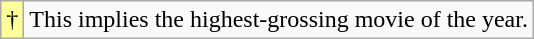<table class="wikitable">
<tr>
<td style="background-color:#FFFF99">†</td>
<td>This implies the highest-grossing movie of the year.</td>
</tr>
</table>
